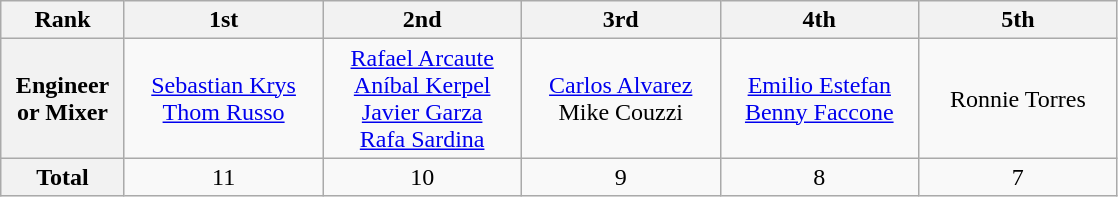<table class="wikitable" border="1">
<tr>
<th width="75">Rank</th>
<th width="125">1st</th>
<th width="125">2nd</th>
<th width="125">3rd</th>
<th width="125">4th</th>
<th width="125">5th</th>
</tr>
<tr align=center>
<th>Engineer or Mixer</th>
<td><a href='#'>Sebastian Krys</a><br><a href='#'>Thom Russo</a></td>
<td><a href='#'>Rafael Arcaute</a><br><a href='#'>Aníbal Kerpel</a><br><a href='#'>Javier Garza</a><br><a href='#'>Rafa Sardina</a></td>
<td><a href='#'>Carlos Alvarez</a><br>Mike Couzzi</td>
<td><a href='#'>Emilio Estefan</a><br><a href='#'>Benny Faccone</a></td>
<td>Ronnie Torres</td>
</tr>
<tr align=center>
<th>Total</th>
<td>11</td>
<td>10</td>
<td>9</td>
<td>8</td>
<td>7</td>
</tr>
</table>
